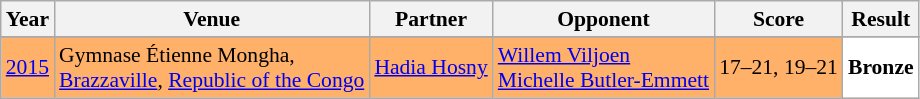<table class="sortable wikitable" style="font-size: 90%;">
<tr>
<th>Year</th>
<th>Venue</th>
<th>Partner</th>
<th>Opponent</th>
<th>Score</th>
<th>Result</th>
</tr>
<tr>
</tr>
<tr style="background:#FFB069">
<td align="center"><a href='#'>2015</a></td>
<td align="left">Gymnase Étienne Mongha,<br><a href='#'>Brazzaville</a>, <a href='#'>Republic of the Congo</a></td>
<td align="left"> <a href='#'>Hadia Hosny</a></td>
<td align="left"> <a href='#'>Willem Viljoen</a><br> <a href='#'>Michelle Butler-Emmett</a></td>
<td align="left">17–21, 19–21</td>
<td style="text-align:left; background:white"> <strong>Bronze</strong></td>
</tr>
</table>
